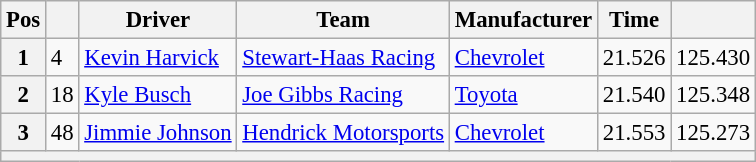<table class="wikitable" style="font-size:95%">
<tr>
<th>Pos</th>
<th></th>
<th>Driver</th>
<th>Team</th>
<th>Manufacturer</th>
<th>Time</th>
<th></th>
</tr>
<tr>
<th>1</th>
<td>4</td>
<td><a href='#'>Kevin Harvick</a></td>
<td><a href='#'>Stewart-Haas Racing</a></td>
<td><a href='#'>Chevrolet</a></td>
<td>21.526</td>
<td>125.430</td>
</tr>
<tr>
<th>2</th>
<td>18</td>
<td><a href='#'>Kyle Busch</a></td>
<td><a href='#'>Joe Gibbs Racing</a></td>
<td><a href='#'>Toyota</a></td>
<td>21.540</td>
<td>125.348</td>
</tr>
<tr>
<th>3</th>
<td>48</td>
<td><a href='#'>Jimmie Johnson</a></td>
<td><a href='#'>Hendrick Motorsports</a></td>
<td><a href='#'>Chevrolet</a></td>
<td>21.553</td>
<td>125.273</td>
</tr>
<tr>
<th colspan="7"></th>
</tr>
</table>
